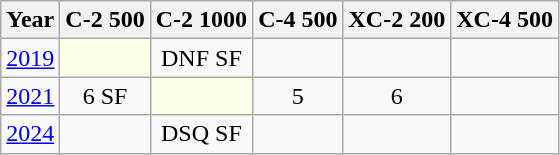<table class="wikitable" style="text-align:center;">
<tr>
<th>Year</th>
<th>C-2 500</th>
<th>C-2 1000</th>
<th>C-4 500</th>
<th>XC-2 200</th>
<th>XC-4 500</th>
</tr>
<tr>
<td><a href='#'>2019</a></td>
<td style="background:#fdffe7"></td>
<td>DNF SF</td>
<td></td>
<td></td>
<td></td>
</tr>
<tr>
<td><a href='#'>2021</a></td>
<td>6 SF</td>
<td style="background:#fdffe7"></td>
<td>5</td>
<td>6</td>
<td></td>
</tr>
<tr>
<td><a href='#'>2024</a></td>
<td></td>
<td>DSQ SF</td>
<td></td>
<td></td>
<td></td>
</tr>
</table>
